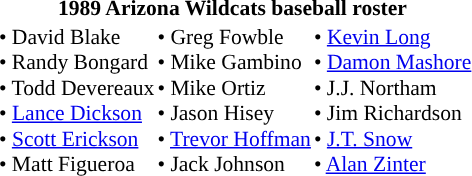<table class="toccolours" style="border-collapse:collapse; font-size:90%;">
<tr>
<th colspan="9">1989 Arizona Wildcats baseball roster</th>
</tr>
<tr>
<td width="03"> </td>
<td valign="top"></td>
<td>• David Blake<br>• Randy Bongard<br>• Todd Devereaux<br>• <a href='#'>Lance Dickson</a><br>• <a href='#'>Scott Erickson</a><br>• Matt Figueroa</td>
<td>• Greg Fowble<br>• Mike Gambino<br>• Mike Ortiz<br>• Jason Hisey<br>• <a href='#'>Trevor Hoffman</a><br>• Jack Johnson</td>
<td>• <a href='#'>Kevin Long</a><br>• <a href='#'>Damon Mashore</a><br>• J.J. Northam<br>• Jim Richardson<br>• <a href='#'>J.T. Snow</a><br>• <a href='#'>Alan Zinter</a></td>
<td></td>
<td></td>
</tr>
</table>
